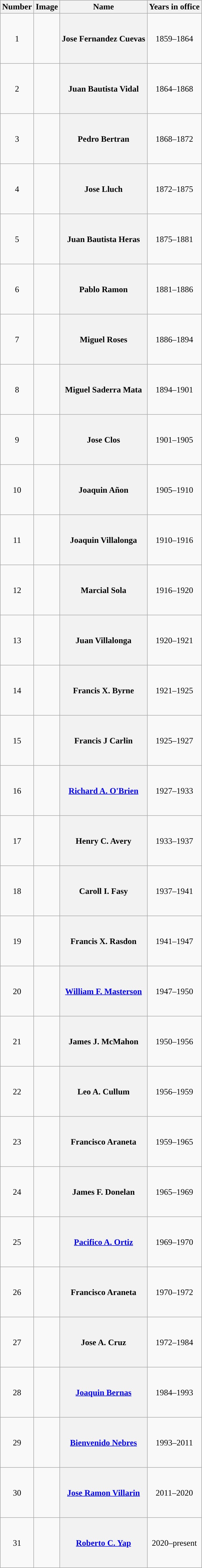<table class="wikitable sortable" style="text-align:center;" summary="Columns list the order. name tenure. and notes about presidents of the university">
<tr>
<th scope="col">Number</th>
<th scope="col">Image</th>
<th scope="col">Name</th>
<th scope="col">Years in office</th>
</tr>
<tr style="height:6em;">
<td>1</td>
<td></td>
<th scope="row" data-sort-value="Monteith, John">Jose Fernandez Cuevas</th>
<td>1859–1864</td>
</tr>
<tr style="height:6em;">
<td>2</td>
<td></td>
<th scope="row">Juan Bautista Vidal</th>
<td>1864–1868</td>
</tr>
<tr style="height:6em;">
<td>3</td>
<td></td>
<th scope="row">Pedro Bertran</th>
<td>1868–1872</td>
</tr>
<tr style="height:6em;">
<td>4</td>
<td></td>
<th scope="row" data-sort-value="Tappan, Henry Philip">Jose Lluch</th>
<td>1872–1875</td>
</tr>
<tr style="height:6em;">
<td>5</td>
<td></td>
<th scope="row" data-sort-value="Haven, Erastus Otis">Juan Bautista Heras</th>
<td>1875–1881</td>
</tr>
<tr style="height:6em;">
<td>6</td>
<td></td>
<th scope="row" data-sort-value="Frieze, Henry S.">Pablo Ramon</th>
<td>1881–1886</td>
</tr>
<tr style="height:6em;">
<td>7</td>
<td></td>
<th scope="row" data-sort-value="Angell, James Burrill">Miguel Roses</th>
<td>1886–1894</td>
</tr>
<tr style="height:6em;">
<td>8</td>
<td></td>
<th scope="row" data-sort-value="Frieze, Henry S.">Miguel Saderra Mata</th>
<td>1894–1901</td>
</tr>
<tr style="height:6em;">
<td>9</td>
<td></td>
<th scope="row" data-sort-value="Frieze, Henry S.">Jose Clos</th>
<td>1901–1905</td>
</tr>
<tr style="height:6em;">
<td>10</td>
<td></td>
<th scope="row" data-sort-value="Hutchins, Harry Burns">Joaquin A<strong>ñon</strong></th>
<td>1905–1910</td>
</tr>
<tr style="height:6em;">
<td>11</td>
<td></td>
<th scope="row" data-sort-value="Hutchins, Harry Burns">Joaquin Villalonga</th>
<td>1910–1916</td>
</tr>
<tr style="height:6em;">
<td>12</td>
<td></td>
<th scope="row" data-sort-value="Hutchins, Harry Burns">Marcial Sola</th>
<td>1916–1920</td>
</tr>
<tr style="height:6em;">
<td>13</td>
<td></td>
<th scope="row" data-sort-value="Burton, Marion LeRoy">Juan Villalonga</th>
<td>1920–1921</td>
</tr>
<tr style="height:6em;">
<td>14</td>
<td></td>
<th scope="row" data-sort-value="Lloyd, Alfred Henry">Francis X. Byrne</th>
<td>1921–1925</td>
</tr>
<tr style="height:6em;">
<td>15</td>
<td></td>
<th scope="row" data-sort-value="Little, Clarence Cook">Francis J Carlin</th>
<td>1925–1927</td>
</tr>
<tr style="height:6em;">
<td>16</td>
<td></td>
<th scope="row" data-sort-value="Ruthven, Alexander Grant"><a href='#'>Richard A. O'Brien</a></th>
<td>1927–1933</td>
</tr>
<tr style="height:6em;">
<td>17</td>
<td></td>
<th scope="row" data-sort-value="Hatcher, Harlan">Henry C. Avery</th>
<td>1933–1937</td>
</tr>
<tr style="height:6em;">
<td>18</td>
<td></td>
<th scope="row" data-sort-value="Fleming, Robben Wright">Caroll I. Fasy</th>
<td>1937–1941</td>
</tr>
<tr style="height:6em;">
<td>19</td>
<td></td>
<th scope="row" data-sort-value="Smith, Allan Frederick">Francis X. Rasdon</th>
<td>1941–1947</td>
</tr>
<tr style="height:6em;">
<td>20</td>
<td></td>
<th scope="row" data-sort-value="Shapiro, Harold Tafler"><a href='#'>William F. Masterson</a></th>
<td>1947–1950</td>
</tr>
<tr style="height:6em;">
<td>21</td>
<td></td>
<th scope="row" data-sort-value="Fleming, Robben Wright">James J. McMahon</th>
<td>1950–1956</td>
</tr>
<tr style="height:6em;">
<td>22</td>
<td></td>
<th scope="row" data-sort-value="Duderstadt, James Johnson">Leo A. Cullum</th>
<td>1956–1959</td>
</tr>
<tr style="height:6em;">
<td>23</td>
<td></td>
<th scope="row" data-sort-value="Neal, Homer A.">Francisco Araneta</th>
<td>1959–1965</td>
</tr>
<tr style="height:6em;">
<td>24</td>
<td></td>
<th scope="row" data-sort-value="Bollinger, Lee C.">James F. Donelan</th>
<td>1965–1969</td>
</tr>
<tr style="height:6em;">
<td>25</td>
<td></td>
<th scope="row" data-sort-value="White, B. Joseph"><a href='#'>Pacifico A. Ortiz</a></th>
<td>1969–1970</td>
</tr>
<tr style="height:6em;">
<td>26</td>
<td></td>
<th scope="row" data-sort-value="Coleman, Mary Sue">Francisco Araneta</th>
<td>1970–1972</td>
</tr>
<tr style="height:6em;">
<td>27</td>
<td></td>
<th scope="row" data-sort-value="Schlissel, Mark S.">Jose A. Cruz</th>
<td>1972–1984</td>
</tr>
<tr style="height:6em;">
<td>28</td>
<td></td>
<th><a href='#'>Joaquin Bernas</a></th>
<td>1984–1993</td>
</tr>
<tr style="height:6em;">
<td>29</td>
<td></td>
<th><a href='#'>Bienvenido Nebres</a></th>
<td>1993–2011</td>
</tr>
<tr style="height:6em;">
<td>30</td>
<td></td>
<th><a href='#'>Jose Ramon Villarin</a></th>
<td>2011–2020</td>
</tr>
<tr style="height:6em;">
<td>31</td>
<td></td>
<th><a href='#'>Roberto C. Yap</a></th>
<td>2020–present</td>
</tr>
</table>
